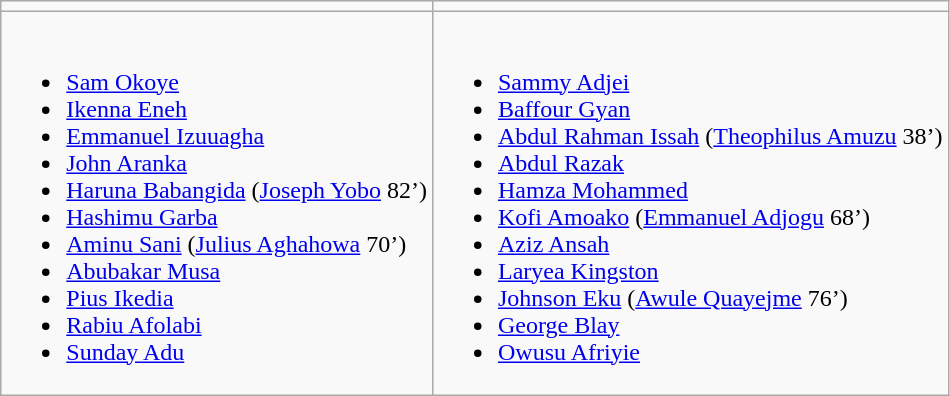<table class="wikitable">
<tr>
<td></td>
<td></td>
</tr>
<tr>
<td><br><ul><li><a href='#'>Sam Okoye</a></li><li><a href='#'>Ikenna Eneh</a></li><li><a href='#'>Emmanuel Izuuagha</a></li><li><a href='#'>John Aranka</a></li><li><a href='#'>Haruna Babangida</a>  (<a href='#'>Joseph Yobo</a> 82’)</li><li><a href='#'>Hashimu Garba</a></li><li><a href='#'>Aminu Sani</a>  (<a href='#'>Julius Aghahowa</a> 70’)</li><li><a href='#'>Abubakar Musa</a></li><li><a href='#'>Pius Ikedia</a></li><li><a href='#'>Rabiu Afolabi</a></li><li><a href='#'>Sunday Adu</a></li></ul></td>
<td><br><ul><li><a href='#'>Sammy Adjei</a></li><li><a href='#'>Baffour Gyan</a></li><li><a href='#'>Abdul Rahman Issah</a> (<a href='#'>Theophilus Amuzu</a> 38’)</li><li><a href='#'>Abdul Razak</a></li><li><a href='#'>Hamza Mohammed</a></li><li><a href='#'>Kofi Amoako</a>  (<a href='#'>Emmanuel Adjogu</a> 68’)</li><li><a href='#'>Aziz Ansah</a></li><li><a href='#'>Laryea Kingston</a></li><li><a href='#'>Johnson Eku</a>  (<a href='#'>Awule Quayejme</a> 76’)</li><li><a href='#'>George Blay</a></li><li><a href='#'>Owusu Afriyie</a></li></ul></td>
</tr>
</table>
